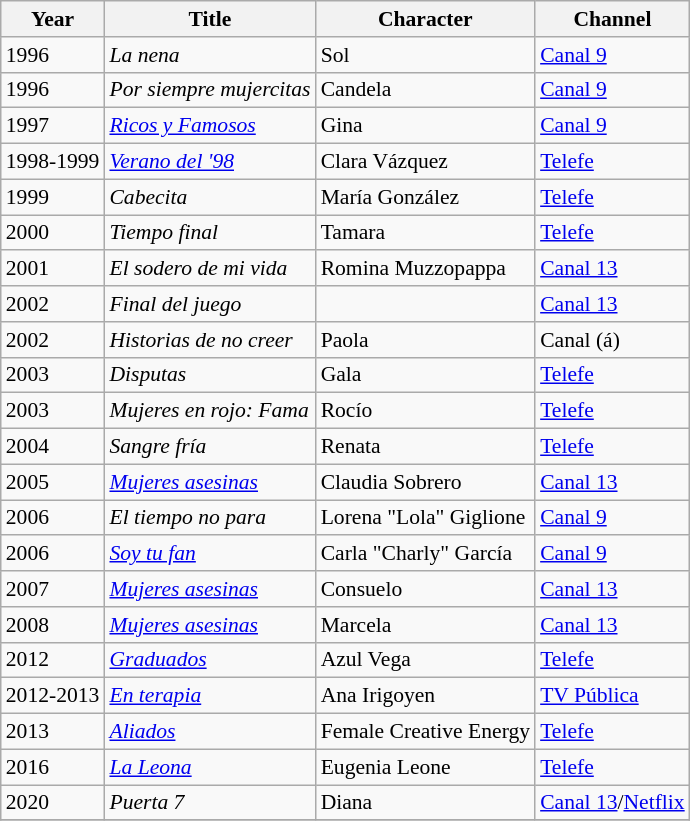<table class="wikitable" style="font-size: 90%;">
<tr>
<th>Year</th>
<th>Title</th>
<th>Character</th>
<th>Channel</th>
</tr>
<tr>
<td>1996</td>
<td><em>La nena</em></td>
<td>Sol</td>
<td><a href='#'>Canal 9</a></td>
</tr>
<tr>
<td>1996</td>
<td><em>Por siempre mujercitas</em></td>
<td>Candela</td>
<td><a href='#'>Canal 9</a></td>
</tr>
<tr>
<td>1997</td>
<td><em><a href='#'>Ricos y Famosos</a></em></td>
<td>Gina</td>
<td><a href='#'>Canal 9</a></td>
</tr>
<tr>
<td>1998-1999</td>
<td><em><a href='#'>Verano del '98</a></em></td>
<td>Clara Vázquez</td>
<td><a href='#'>Telefe</a></td>
</tr>
<tr>
<td>1999</td>
<td><em>Cabecita</em></td>
<td>María González</td>
<td><a href='#'>Telefe</a></td>
</tr>
<tr>
<td>2000</td>
<td><em>Tiempo final</em></td>
<td>Tamara</td>
<td><a href='#'>Telefe</a></td>
</tr>
<tr>
<td>2001</td>
<td><em>El sodero de mi vida</em></td>
<td>Romina Muzzopappa</td>
<td><a href='#'>Canal 13</a></td>
</tr>
<tr>
<td>2002</td>
<td><em>Final del juego</em></td>
<td></td>
<td><a href='#'>Canal 13</a></td>
</tr>
<tr>
<td>2002</td>
<td><em>Historias de no creer</em></td>
<td>Paola</td>
<td>Canal (á)</td>
</tr>
<tr>
<td>2003</td>
<td><em>Disputas</em></td>
<td>Gala</td>
<td><a href='#'>Telefe</a></td>
</tr>
<tr>
<td>2003</td>
<td><em>Mujeres en rojo: Fama</em></td>
<td>Rocío</td>
<td><a href='#'>Telefe</a></td>
</tr>
<tr>
<td>2004</td>
<td><em>Sangre fría</em></td>
<td>Renata</td>
<td><a href='#'>Telefe</a></td>
</tr>
<tr>
<td>2005</td>
<td><em><a href='#'>Mujeres asesinas</a></em></td>
<td>Claudia Sobrero</td>
<td><a href='#'>Canal 13</a></td>
</tr>
<tr>
<td>2006</td>
<td><em>El tiempo no para</em></td>
<td>Lorena "Lola" Giglione</td>
<td><a href='#'>Canal 9</a></td>
</tr>
<tr>
<td>2006</td>
<td><em><a href='#'>Soy tu fan</a></em></td>
<td>Carla "Charly" García</td>
<td><a href='#'>Canal 9</a></td>
</tr>
<tr>
<td>2007</td>
<td><em><a href='#'>Mujeres asesinas</a></em></td>
<td>Consuelo</td>
<td><a href='#'>Canal 13</a></td>
</tr>
<tr>
<td>2008</td>
<td><em><a href='#'>Mujeres asesinas</a></em></td>
<td>Marcela</td>
<td><a href='#'>Canal 13</a></td>
</tr>
<tr>
<td>2012</td>
<td><em><a href='#'>Graduados</a></em></td>
<td>Azul Vega</td>
<td><a href='#'>Telefe</a></td>
</tr>
<tr>
<td>2012-2013</td>
<td><em><a href='#'>En terapia</a></em></td>
<td>Ana Irigoyen</td>
<td><a href='#'>TV Pública</a></td>
</tr>
<tr>
<td>2013</td>
<td><em><a href='#'>Aliados</a></em></td>
<td>Female Creative Energy</td>
<td><a href='#'>Telefe</a></td>
</tr>
<tr>
<td>2016</td>
<td><em><a href='#'>La Leona</a></em></td>
<td>Eugenia Leone</td>
<td><a href='#'>Telefe</a></td>
</tr>
<tr>
<td>2020</td>
<td><em>Puerta 7</em></td>
<td>Diana</td>
<td><a href='#'>Canal 13</a>/<a href='#'>Netflix</a></td>
</tr>
<tr>
</tr>
</table>
